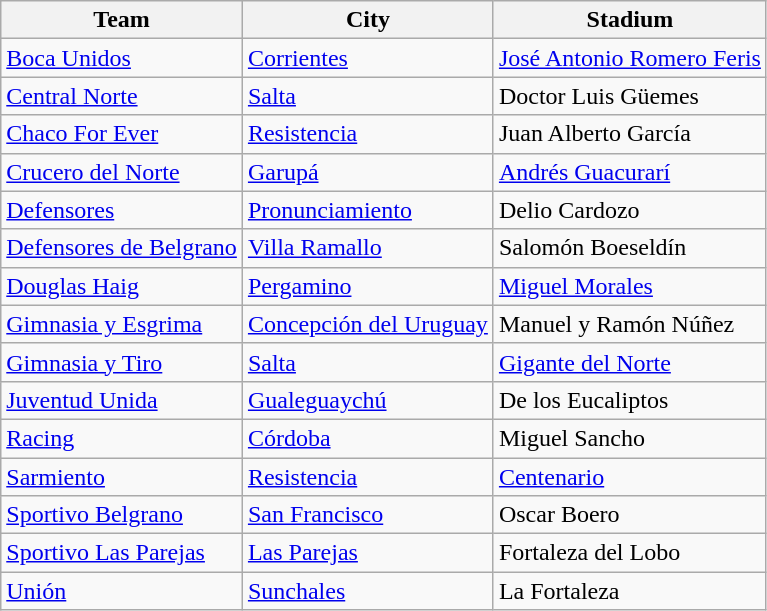<table class="wikitable sortable">
<tr>
<th>Team</th>
<th>City</th>
<th>Stadium</th>
</tr>
<tr>
<td> <a href='#'>Boca Unidos</a></td>
<td><a href='#'>Corrientes</a></td>
<td><a href='#'>José Antonio Romero Feris</a></td>
</tr>
<tr>
<td> <a href='#'>Central Norte</a></td>
<td><a href='#'>Salta</a></td>
<td>Doctor Luis Güemes</td>
</tr>
<tr>
<td> <a href='#'>Chaco For Ever</a></td>
<td><a href='#'>Resistencia</a></td>
<td>Juan Alberto García</td>
</tr>
<tr>
<td> <a href='#'>Crucero del Norte</a></td>
<td><a href='#'>Garupá</a></td>
<td><a href='#'>Andrés Guacurarí</a></td>
</tr>
<tr>
<td> <a href='#'>Defensores</a></td>
<td><a href='#'>Pronunciamiento</a></td>
<td>Delio Cardozo</td>
</tr>
<tr>
<td> <a href='#'>Defensores de Belgrano</a></td>
<td><a href='#'>Villa Ramallo</a></td>
<td>Salomón Boeseldín</td>
</tr>
<tr>
<td> <a href='#'>Douglas Haig</a></td>
<td><a href='#'>Pergamino</a></td>
<td><a href='#'>Miguel Morales</a></td>
</tr>
<tr>
<td> <a href='#'>Gimnasia y Esgrima</a></td>
<td><a href='#'>Concepción del Uruguay</a></td>
<td>Manuel y Ramón Núñez</td>
</tr>
<tr>
<td> <a href='#'>Gimnasia y Tiro</a></td>
<td><a href='#'>Salta</a></td>
<td><a href='#'>Gigante del Norte</a></td>
</tr>
<tr>
<td> <a href='#'>Juventud Unida</a></td>
<td><a href='#'>Gualeguaychú</a></td>
<td>De los Eucaliptos</td>
</tr>
<tr>
<td> <a href='#'>Racing</a></td>
<td><a href='#'>Córdoba</a></td>
<td>Miguel Sancho</td>
</tr>
<tr>
<td> <a href='#'>Sarmiento</a></td>
<td><a href='#'>Resistencia</a></td>
<td><a href='#'>Centenario</a></td>
</tr>
<tr>
<td> <a href='#'>Sportivo Belgrano</a></td>
<td><a href='#'>San Francisco</a></td>
<td>Oscar Boero</td>
</tr>
<tr>
<td> <a href='#'>Sportivo Las Parejas</a></td>
<td><a href='#'>Las Parejas</a></td>
<td>Fortaleza del Lobo</td>
</tr>
<tr>
<td> <a href='#'>Unión</a></td>
<td><a href='#'>Sunchales</a></td>
<td>La Fortaleza</td>
</tr>
</table>
